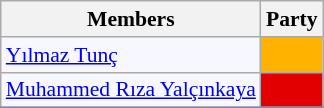<table class=wikitable style="border:1px solid #8888aa; background-color:#f7f8ff; padding:0px; font-size:90%;">
<tr>
<th>Members</th>
<th colspan="2">Party</th>
</tr>
<tr>
<td><a href='#'>Yılmaz Tunç</a></td>
<td style="background: #ffb300"></td>
</tr>
<tr>
<td><a href='#'>Muhammed Rıza Yalçınkaya</a></td>
<td style="background: #e30000"></td>
</tr>
<tr>
</tr>
</table>
